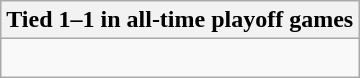<table class="wikitable collapsible collapsed">
<tr>
<th>Tied 1–1 in all-time playoff games</th>
</tr>
<tr>
<td><br>
</td>
</tr>
</table>
